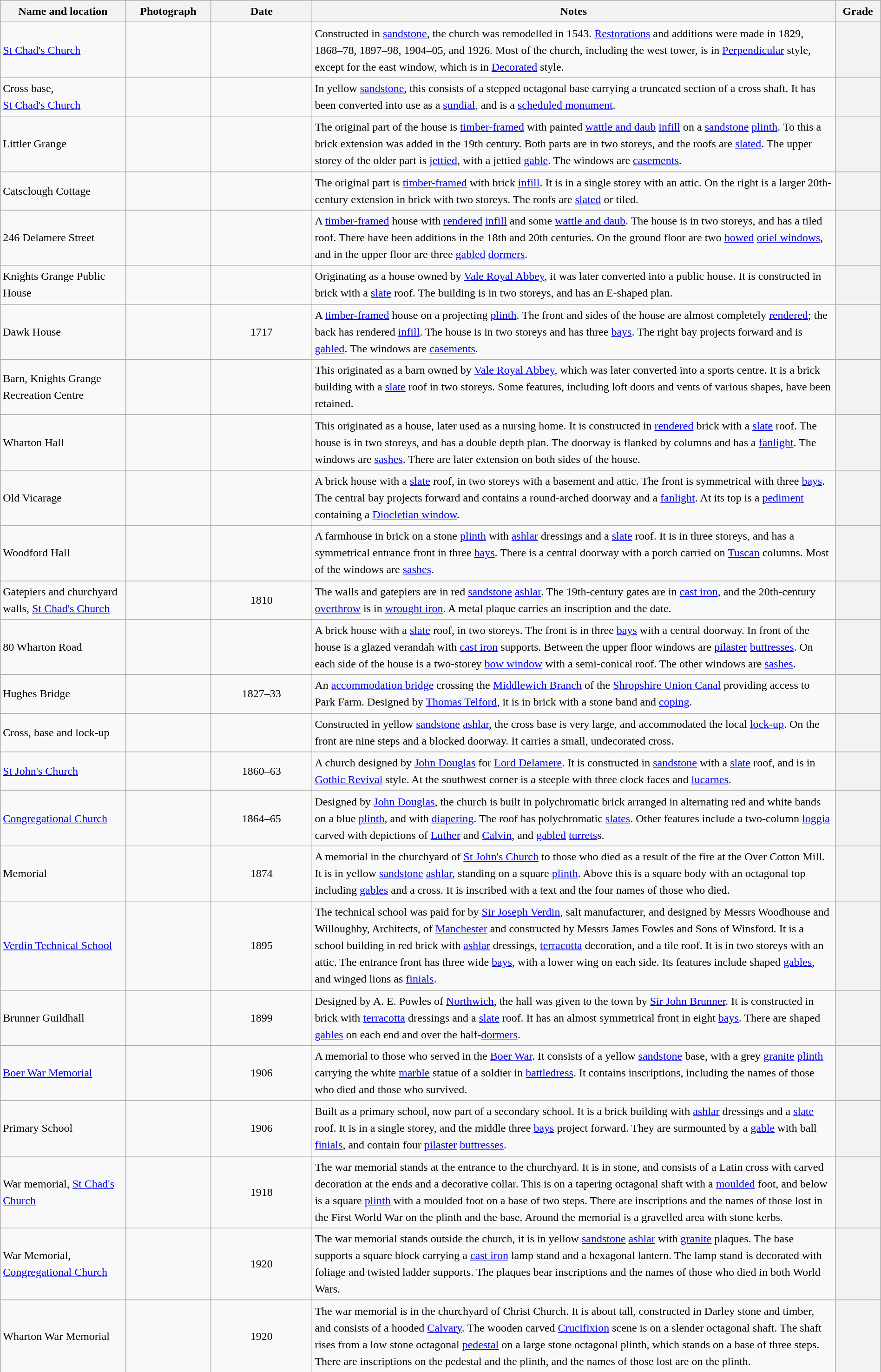<table class="wikitable sortable plainrowheaders" style="width:100%;border:0px;text-align:left;line-height:150%;">
<tr>
<th scope="col"  style="width:150px">Name and location</th>
<th scope="col"  style="width:100px" class="unsortable">Photograph</th>
<th scope="col"  style="width:120px">Date</th>
<th scope="col"  style="width:650px" class="unsortable">Notes</th>
<th scope="col"  style="width:50px">Grade</th>
</tr>
<tr>
<td><a href='#'>St Chad's Church</a><br><small></small></td>
<td></td>
<td align="center"></td>
<td>Constructed in <a href='#'>sandstone</a>, the church was remodelled in 1543.  <a href='#'>Restorations</a> and additions were made in 1829, 1868–78, 1897–98, 1904–05, and 1926.  Most of the church, including the west tower, is in <a href='#'>Perpendicular</a> style, except for the east window, which is in <a href='#'>Decorated</a> style.</td>
<th></th>
</tr>
<tr>
<td>Cross base,<br><a href='#'>St Chad's Church</a><br><small></small></td>
<td></td>
<td align="center"></td>
<td>In yellow <a href='#'>sandstone</a>, this consists of a stepped octagonal base carrying a truncated section of a cross shaft.  It has been converted into use as a <a href='#'>sundial</a>, and is a <a href='#'>scheduled monument</a>.</td>
<th></th>
</tr>
<tr>
<td>Littler Grange<br><small></small></td>
<td></td>
<td align="center"></td>
<td>The original part of the house is <a href='#'>timber-framed</a> with painted <a href='#'>wattle and daub</a> <a href='#'>infill</a> on a <a href='#'>sandstone</a> <a href='#'>plinth</a>.  To this a brick extension was added in the 19th century.  Both parts are in two storeys, and the roofs are <a href='#'>slated</a>. The upper storey of the older part is <a href='#'>jettied</a>, with a jettied <a href='#'>gable</a>.  The windows are <a href='#'>casements</a>.</td>
<th></th>
</tr>
<tr>
<td>Catsclough Cottage<br><small></small></td>
<td></td>
<td align="center"></td>
<td>The original part is <a href='#'>timber-framed</a> with brick <a href='#'>infill</a>.  It is in a single storey with an attic.  On the right is a larger 20th-century extension in brick with two storeys.  The roofs are <a href='#'>slated</a> or tiled.</td>
<th></th>
</tr>
<tr>
<td>246 Delamere Street<br><small></small></td>
<td></td>
<td align="center"></td>
<td>A <a href='#'>timber-framed</a> house with <a href='#'>rendered</a> <a href='#'>infill</a> and some <a href='#'>wattle and daub</a>.  The house is in two storeys, and has a tiled roof.  There have been additions in the 18th and 20th centuries.  On the ground floor are two <a href='#'>bowed</a> <a href='#'>oriel windows</a>, and in the upper floor are three <a href='#'>gabled</a> <a href='#'>dormers</a>.</td>
<th></th>
</tr>
<tr>
<td>Knights Grange Public House<br><small></small></td>
<td></td>
<td align="center"></td>
<td>Originating as a house owned by <a href='#'>Vale Royal Abbey</a>, it was later converted into a public house.  It is constructed in brick with a <a href='#'>slate</a> roof.  The building is in two storeys, and has an E-shaped plan.</td>
<th></th>
</tr>
<tr>
<td>Dawk House<br><small></small></td>
<td></td>
<td align="center">1717</td>
<td>A <a href='#'>timber-framed</a> house on a projecting <a href='#'>plinth</a>.  The front and sides of the house are almost completely <a href='#'>rendered</a>; the back has rendered <a href='#'>infill</a>.  The house is in two storeys and has three <a href='#'>bays</a>.  The right bay projects forward and is <a href='#'>gabled</a>.  The windows are <a href='#'>casements</a>.</td>
<th></th>
</tr>
<tr>
<td>Barn, Knights Grange Recreation Centre<br><small></small></td>
<td></td>
<td align="center"></td>
<td>This originated as a barn owned by <a href='#'>Vale Royal Abbey</a>, which was later converted into a sports centre.  It is a brick building with a <a href='#'>slate</a> roof in two storeys.  Some features, including loft doors and vents of various shapes, have been retained.</td>
<th></th>
</tr>
<tr>
<td>Wharton Hall<br><small></small></td>
<td></td>
<td align="center"></td>
<td>This originated as a house, later used as a nursing home.  It is constructed in <a href='#'>rendered</a> brick with a <a href='#'>slate</a> roof.  The house is in two storeys, and has a double depth plan. The doorway is flanked by  columns and has a <a href='#'>fanlight</a>.  The windows are <a href='#'>sashes</a>.  There are later extension on both sides of the house.</td>
<th></th>
</tr>
<tr>
<td>Old Vicarage<br><small></small></td>
<td></td>
<td align="center"></td>
<td>A brick house with a <a href='#'>slate</a> roof, in two storeys with a basement and attic.  The front is symmetrical with three <a href='#'>bays</a>.  The central bay projects forward and contains a round-arched doorway and a <a href='#'>fanlight</a>.  At its top is a <a href='#'>pediment</a> containing a <a href='#'>Diocletian window</a>.</td>
<th></th>
</tr>
<tr>
<td>Woodford Hall<br><small></small></td>
<td></td>
<td align="center"></td>
<td>A farmhouse in brick on a stone <a href='#'>plinth</a> with <a href='#'>ashlar</a> dressings and a <a href='#'>slate</a> roof.  It is in three storeys, and has a symmetrical entrance front in three <a href='#'>bays</a>.  There is a central doorway with a porch carried on <a href='#'>Tuscan</a> columns.  Most of the windows are <a href='#'>sashes</a>.</td>
<th></th>
</tr>
<tr>
<td>Gatepiers and churchyard walls, <a href='#'>St Chad's Church</a><br><small></small></td>
<td></td>
<td align="center">1810</td>
<td>The walls and gatepiers are in red <a href='#'>sandstone</a> <a href='#'>ashlar</a>.  The 19th-century gates are in <a href='#'>cast iron</a>, and the 20th-century <a href='#'>overthrow</a> is in <a href='#'>wrought iron</a>.  A metal plaque carries an inscription and the date.</td>
<th></th>
</tr>
<tr>
<td>80 Wharton Road<br><small></small></td>
<td></td>
<td align="center"></td>
<td>A brick house with a <a href='#'>slate</a> roof, in two storeys.  The front is in three <a href='#'>bays</a> with a central doorway.  In front of the house is a glazed verandah with <a href='#'>cast iron</a> supports.  Between the upper floor windows are <a href='#'>pilaster</a> <a href='#'>buttresses</a>.  On each side of the house is a two-storey <a href='#'>bow window</a> with a semi-conical roof.  The other windows are <a href='#'>sashes</a>.</td>
<th></th>
</tr>
<tr>
<td>Hughes Bridge<br><small></small></td>
<td></td>
<td align="center">1827–33</td>
<td>An <a href='#'>accommodation bridge</a> crossing the <a href='#'>Middlewich Branch</a> of the <a href='#'>Shropshire Union Canal</a> providing access to Park Farm.  Designed by <a href='#'>Thomas Telford</a>, it is in brick with a stone band and <a href='#'>coping</a>.</td>
<th></th>
</tr>
<tr>
<td>Cross, base and lock-up<br><small></small></td>
<td></td>
<td align="center"></td>
<td>Constructed in yellow <a href='#'>sandstone</a> <a href='#'>ashlar</a>, the cross base is very large, and accommodated the local <a href='#'>lock-up</a>.  On the front are nine steps and a blocked doorway.  It carries a small, undecorated cross.</td>
<th></th>
</tr>
<tr>
<td><a href='#'>St John's Church</a><br><small></small></td>
<td></td>
<td align="center">1860–63</td>
<td>A church designed by <a href='#'>John Douglas</a> for <a href='#'>Lord Delamere</a>.  It is constructed in <a href='#'>sandstone</a> with a <a href='#'>slate</a> roof, and is in <a href='#'>Gothic Revival</a> style.  At the southwest corner is a steeple with three clock faces and <a href='#'>lucarnes</a>.</td>
<th></th>
</tr>
<tr>
<td><a href='#'>Congregational Church</a><br><small></small></td>
<td></td>
<td align="center">1864–65</td>
<td>Designed by <a href='#'>John Douglas</a>, the church is built in polychromatic brick arranged in alternating red and white bands on a blue <a href='#'>plinth</a>, and with <a href='#'>diapering</a>.  The roof has polychromatic <a href='#'>slates</a>.  Other features include a two-column <a href='#'>loggia</a> carved with depictions of <a href='#'>Luther</a> and <a href='#'>Calvin</a>, and <a href='#'>gabled</a> <a href='#'>turrets</a>s.</td>
<th></th>
</tr>
<tr>
<td>Memorial<br><small></small></td>
<td></td>
<td align="center">1874</td>
<td>A memorial in the churchyard of <a href='#'>St John's Church</a> to those who died as a result of the fire at the Over Cotton Mill.  It is in yellow <a href='#'>sandstone</a> <a href='#'>ashlar</a>, standing on a square <a href='#'>plinth</a>.  Above this is a square body with an octagonal top including <a href='#'>gables</a> and a cross.  It is inscribed with a text and the four names of those who died.</td>
<th></th>
</tr>
<tr>
<td><a href='#'>Verdin Technical School</a><br><small></small></td>
<td></td>
<td align="center">1895</td>
<td>The technical school was paid for by <a href='#'>Sir Joseph Verdin</a>, salt manufacturer, and designed by Messrs Woodhouse and Willoughby, Architects, of <a href='#'>Manchester</a> and constructed by Messrs James Fowles and Sons of Winsford. It is a school building in red brick with <a href='#'>ashlar</a> dressings, <a href='#'>terracotta</a> decoration, and a tile roof.  It is in two storeys with an attic.  The entrance front has three wide <a href='#'>bays</a>, with a lower wing on each side.  Its features include shaped <a href='#'>gables</a>, and winged lions as <a href='#'>finials</a>.</td>
<th></th>
</tr>
<tr>
<td>Brunner Guildhall<br><small></small></td>
<td></td>
<td align="center">1899</td>
<td>Designed by A. E. Powles of <a href='#'>Northwich</a>, the hall was given to the town by <a href='#'>Sir John Brunner</a>.  It is constructed in brick with <a href='#'>terracotta</a> dressings and a <a href='#'>slate</a> roof.  It has an almost symmetrical front in eight <a href='#'>bays</a>.  There are shaped <a href='#'>gables</a> on each end and over the half-<a href='#'>dormers</a>.</td>
<th></th>
</tr>
<tr>
<td><a href='#'>Boer War Memorial</a><br><small></small></td>
<td></td>
<td align="center">1906</td>
<td>A memorial to those who served in the <a href='#'>Boer War</a>.  It consists of a yellow <a href='#'>sandstone</a> base, with a grey <a href='#'>granite</a> <a href='#'>plinth</a> carrying the white <a href='#'>marble</a> statue of a soldier in <a href='#'>battledress</a>.  It contains inscriptions, including the names of those who died and those who survived.</td>
<th></th>
</tr>
<tr>
<td>Primary School<br><small></small></td>
<td></td>
<td align="center">1906</td>
<td>Built as a primary school, now part of a secondary school.  It is a brick building with <a href='#'>ashlar</a> dressings and a <a href='#'>slate</a> roof.  It is in a single storey, and the middle three <a href='#'>bays</a> project forward.  They are surmounted by a <a href='#'>gable</a> with ball <a href='#'>finials</a>, and contain four <a href='#'>pilaster</a> <a href='#'>buttresses</a>.</td>
<th></th>
</tr>
<tr>
<td>War memorial, <a href='#'>St Chad's Church</a><br><small></small></td>
<td></td>
<td align="center">1918</td>
<td>The war memorial stands at the entrance to the churchyard.  It is in stone, and consists of a Latin cross with carved decoration at the ends and a decorative collar.  This is on a tapering octagonal shaft with a <a href='#'>moulded</a> foot, and below is a square <a href='#'>plinth</a> with a moulded foot on a base of two steps.  There are inscriptions and the names of those lost in the First World War on the plinth and the base.  Around the memorial is a gravelled area with stone kerbs.</td>
<th></th>
</tr>
<tr>
<td>War Memorial,<br><a href='#'>Congregational Church</a><br><small></small></td>
<td></td>
<td align="center">1920</td>
<td>The war memorial stands outside the church, it is in yellow <a href='#'>sandstone</a> <a href='#'>ashlar</a> with <a href='#'>granite</a> plaques.  The base supports a square block carrying a <a href='#'>cast iron</a> lamp stand and a hexagonal lantern.  The lamp stand is decorated with foliage and twisted ladder supports.  The plaques bear inscriptions and the names of those who died in both World Wars.</td>
<th></th>
</tr>
<tr>
<td>Wharton War Memorial<br><small></small></td>
<td></td>
<td align="center">1920</td>
<td>The war memorial is in the churchyard of Christ Church.  It is about  tall, constructed in Darley stone and timber, and consists of a hooded <a href='#'>Calvary</a>.  The wooden carved <a href='#'>Crucifixion</a> scene is on a slender octagonal shaft.  The shaft rises from a low stone octagonal <a href='#'>pedestal</a> on a large stone octagonal plinth, which stands on a base of three steps.  There are inscriptions on the pedestal and the plinth, and the names of those lost are on the plinth.</td>
<th></th>
</tr>
<tr>
</tr>
</table>
